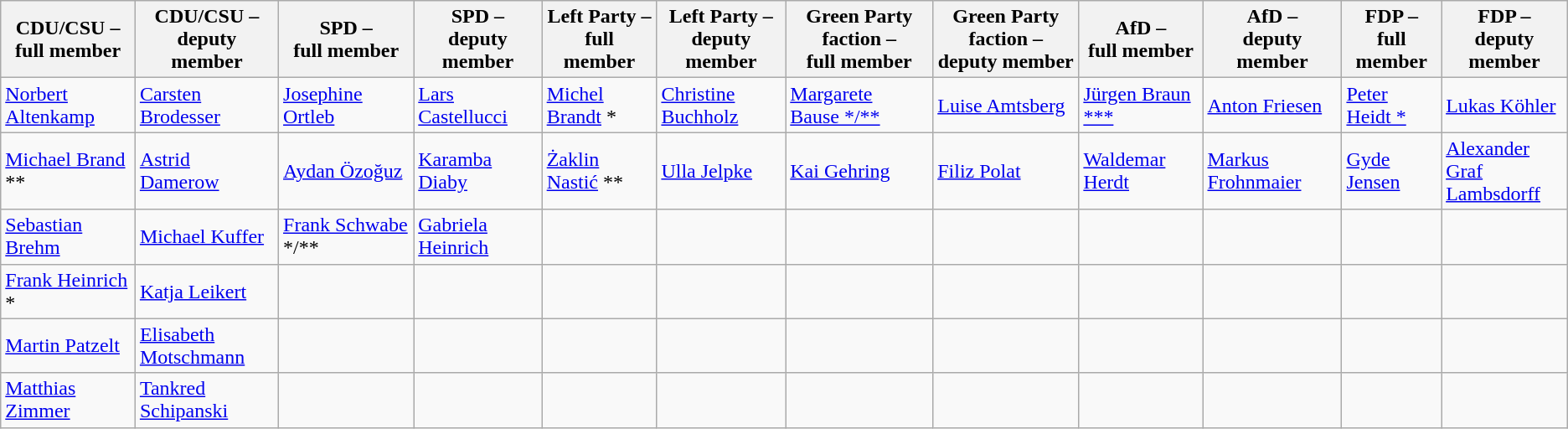<table class="wikitable">
<tr>
<th>CDU/CSU –<br>full member</th>
<th>CDU/CSU –<br>deputy member</th>
<th>SPD –<br>full member</th>
<th>SPD –<br>deputy member</th>
<th>Left Party –<br>full member</th>
<th>Left Party –<br>deputy member</th>
<th>Green Party faction –<br>full member</th>
<th>Green Party faction –<br>deputy member</th>
<th>AfD –<br>full member</th>
<th>AfD –<br>deputy member</th>
<th>FDP –<br>full member</th>
<th>FDP –<br>deputy member</th>
</tr>
<tr>
<td><a href='#'>Norbert Altenkamp</a></td>
<td><a href='#'>Carsten Brodesser</a></td>
<td><a href='#'>Josephine Ortleb</a></td>
<td><a href='#'>Lars Castellucci</a></td>
<td><a href='#'>Michel Brandt</a> *</td>
<td><a href='#'>Christine Buchholz</a></td>
<td><a href='#'>Margarete</a><br><a href='#'>Bause */**</a></td>
<td><a href='#'>Luise Amtsberg</a></td>
<td><a href='#'>Jürgen Braun ***</a></td>
<td><a href='#'>Anton Friesen</a></td>
<td><a href='#'>Peter Heidt *</a></td>
<td><a href='#'>Lukas Köhler</a></td>
</tr>
<tr>
<td><a href='#'>Michael Brand</a> **</td>
<td><a href='#'>Astrid Damerow</a></td>
<td><a href='#'>Aydan Özoğuz</a></td>
<td><a href='#'>Karamba Diaby</a></td>
<td><a href='#'>Żaklin Nastić</a> **</td>
<td><a href='#'>Ulla Jelpke</a></td>
<td><a href='#'>Kai Gehring</a></td>
<td><a href='#'>Filiz Polat</a></td>
<td><a href='#'>Waldemar Herdt</a></td>
<td><a href='#'>Markus Frohnmaier</a></td>
<td><a href='#'>Gyde Jensen</a></td>
<td><a href='#'>Alexander Graf</a><br><a href='#'>Lambsdorff</a></td>
</tr>
<tr>
<td><a href='#'>Sebastian Brehm</a></td>
<td><a href='#'>Michael Kuffer</a></td>
<td><a href='#'>Frank Schwabe</a> */**</td>
<td><a href='#'>Gabriela Heinrich</a></td>
<td></td>
<td></td>
<td></td>
<td></td>
<td></td>
<td></td>
<td></td>
<td></td>
</tr>
<tr>
<td><a href='#'>Frank Heinrich</a> *</td>
<td><a href='#'>Katja Leikert</a></td>
<td></td>
<td></td>
<td></td>
<td></td>
<td></td>
<td></td>
<td></td>
<td></td>
<td></td>
<td></td>
</tr>
<tr>
<td><a href='#'>Martin Patzelt</a></td>
<td><a href='#'>Elisabeth</a><br><a href='#'>Motschmann</a></td>
<td></td>
<td></td>
<td></td>
<td></td>
<td></td>
<td></td>
<td></td>
<td></td>
<td></td>
<td></td>
</tr>
<tr>
<td><a href='#'>Matthias Zimmer</a></td>
<td><a href='#'>Tankred Schipanski</a></td>
<td></td>
<td></td>
<td></td>
<td></td>
<td></td>
<td></td>
<td></td>
<td></td>
<td></td>
<td></td>
</tr>
</table>
